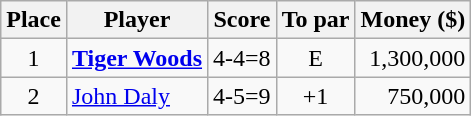<table class="wikitable">
<tr>
<th>Place</th>
<th>Player</th>
<th>Score</th>
<th>To par</th>
<th>Money ($)</th>
</tr>
<tr>
<td align=center>1</td>
<td> <strong><a href='#'>Tiger Woods</a></strong></td>
<td style="text-align:center;">4-4=8</td>
<td align=center>E</td>
<td style="text-align:right;">1,300,000</td>
</tr>
<tr>
<td align=center>2</td>
<td> <a href='#'>John Daly</a></td>
<td style="text-align:center;">4-5=9</td>
<td align=center>+1</td>
<td style="text-align:right;">750,000</td>
</tr>
</table>
